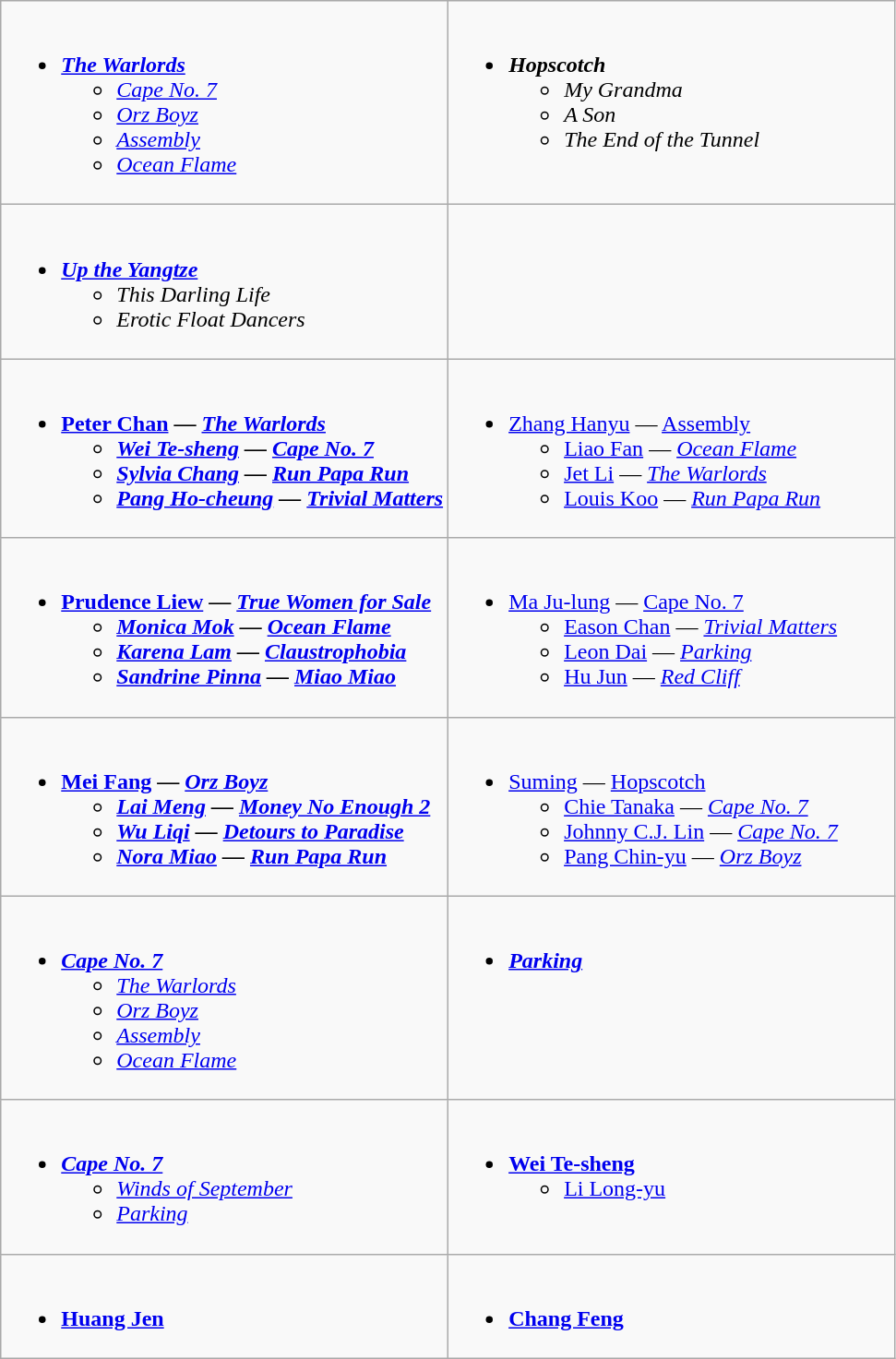<table class=wikitable>
<tr>
<td valign="top" width="50%"><br><ul><li><strong><em><a href='#'>The Warlords</a></em></strong><ul><li><em><a href='#'>Cape No. 7</a></em></li><li><em><a href='#'>Orz Boyz</a></em></li><li><em><a href='#'>Assembly</a></em></li><li><em><a href='#'>Ocean Flame</a></em></li></ul></li></ul></td>
<td valign="top" width="50%"><br><ul><li><strong><em>Hopscotch</em></strong><ul><li><em>My Grandma</em></li><li><em>A Son</em></li><li><em>The End of the Tunnel</em></li></ul></li></ul></td>
</tr>
<tr>
<td valign="top" width="50%"><br><ul><li><strong><em><a href='#'>Up the Yangtze</a></em></strong><ul><li><em>This Darling Life</em></li><li><em>Erotic Float Dancers</em></li></ul></li></ul></td>
<td valign="top" width="50%"><br>
</td>
</tr>
<tr>
<td valign="top" width="50%"><br><ul><li><strong><a href='#'>Peter Chan</a> — <em><a href='#'>The Warlords</a><strong><em><ul><li><a href='#'>Wei Te-sheng</a>  — </em><a href='#'>Cape No. 7</a><em></li><li><a href='#'>Sylvia Chang</a> — </em><a href='#'>Run Papa Run</a><em></li><li><a href='#'>Pang Ho-cheung</a> — </em><a href='#'>Trivial Matters</a><em></li></ul></li></ul></td>
<td valign="top" width="50%"><br><ul><li></strong><a href='#'>Zhang Hanyu</a> — </em><a href='#'>Assembly</a></em></strong><ul><li><a href='#'>Liao Fan</a> — <em><a href='#'>Ocean Flame</a></em></li><li><a href='#'>Jet Li</a> — <em><a href='#'>The Warlords</a></em></li><li><a href='#'>Louis Koo</a> — <em><a href='#'>Run Papa Run</a></em></li></ul></li></ul></td>
</tr>
<tr>
<td valign="top" width="50%"><br><ul><li><strong><a href='#'>Prudence Liew</a> — <em><a href='#'>True Women for Sale</a><strong><em><ul><li><a href='#'>Monica Mok</a> — </em><a href='#'>Ocean Flame</a><em></li><li><a href='#'>Karena Lam</a> — </em><a href='#'>Claustrophobia</a><em></li><li><a href='#'>Sandrine Pinna</a> — </em><a href='#'>Miao Miao</a><em></li></ul></li></ul></td>
<td valign="top" width="50%"><br><ul><li></strong><a href='#'>Ma Ju-lung</a> — </em><a href='#'>Cape No. 7</a></em></strong><ul><li><a href='#'>Eason Chan</a> — <em><a href='#'>Trivial Matters</a></em></li><li><a href='#'>Leon Dai</a> — <em><a href='#'>Parking</a></em></li><li><a href='#'>Hu Jun</a> — <em><a href='#'>Red Cliff</a></em></li></ul></li></ul></td>
</tr>
<tr>
<td valign="top" width="50%"><br><ul><li><strong><a href='#'>Mei Fang</a> — <em><a href='#'>Orz Boyz</a><strong><em><ul><li><a href='#'>Lai Meng</a> — </em><a href='#'>Money No Enough 2</a><em></li><li><a href='#'>Wu Liqi</a> — </em><a href='#'>Detours to Paradise</a><em></li><li><a href='#'>Nora Miao</a> — </em><a href='#'>Run Papa Run</a><em></li></ul></li></ul></td>
<td valign="top" width="50%"><br><ul><li></strong><a href='#'>Suming</a> — </em><a href='#'>Hopscotch</a></em></strong><ul><li><a href='#'>Chie Tanaka</a> — <em><a href='#'>Cape No. 7</a></em></li><li><a href='#'>Johnny C.J. Lin</a> — <em><a href='#'>Cape No. 7</a></em></li><li><a href='#'>Pang Chin-yu</a> — <em><a href='#'>Orz Boyz</a></em></li></ul></li></ul></td>
</tr>
<tr>
<td valign="top" width="50%"><br><ul><li><strong><em><a href='#'>Cape No. 7</a></em></strong><ul><li><em><a href='#'>The Warlords</a></em></li><li><em><a href='#'>Orz Boyz</a></em></li><li><em><a href='#'>Assembly</a></em></li><li><em><a href='#'>Ocean Flame</a></em></li></ul></li></ul></td>
<td valign="top" width="50%"><br><ul><li><strong><em><a href='#'>Parking</a></em></strong></li></ul></td>
</tr>
<tr>
<td valign="top" width="50%"><br><ul><li><strong><em><a href='#'>Cape No. 7</a></em></strong><ul><li><em><a href='#'>Winds of September</a></em></li><li><em><a href='#'>Parking</a></em></li></ul></li></ul></td>
<td valign="top" width="50%"><br><ul><li><strong><a href='#'>Wei Te-sheng</a></strong><ul><li><a href='#'>Li Long-yu</a></li></ul></li></ul></td>
</tr>
<tr>
<td valign="top" width="50%"><br><ul><li><strong><a href='#'>Huang Jen</a></strong></li></ul></td>
<td valign="top" width="50%"><br><ul><li><strong><a href='#'>Chang Feng</a></strong></li></ul></td>
</tr>
</table>
